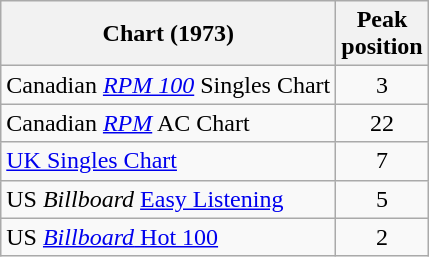<table class="wikitable sortable">
<tr>
<th>Chart (1973)</th>
<th>Peak<br>position</th>
</tr>
<tr>
<td>Canadian <em><a href='#'>RPM 100</a></em> Singles Chart</td>
<td style="text-align:center;">3</td>
</tr>
<tr>
<td>Canadian <em><a href='#'>RPM</a></em> AC Chart</td>
<td style="text-align:center;">22</td>
</tr>
<tr>
<td><a href='#'>UK Singles Chart</a></td>
<td style="text-align:center;">7</td>
</tr>
<tr>
<td align="left">US <em>Billboard</em> <a href='#'>Easy Listening</a></td>
<td align="center">5</td>
</tr>
<tr>
<td>US <a href='#'><em>Billboard</em> Hot 100</a></td>
<td style="text-align:center;">2</td>
</tr>
</table>
